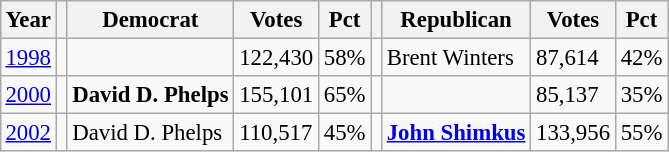<table class="wikitable" style="margin:0.5em ; font-size:95%">
<tr>
<th>Year</th>
<th></th>
<th>Democrat</th>
<th>Votes</th>
<th>Pct</th>
<th></th>
<th>Republican</th>
<th>Votes</th>
<th>Pct</th>
</tr>
<tr>
<td><a href='#'>1998</a></td>
<td></td>
<td></td>
<td>122,430</td>
<td>58%</td>
<td></td>
<td>Brent Winters</td>
<td>87,614</td>
<td>42%</td>
</tr>
<tr>
<td><a href='#'>2000</a></td>
<td></td>
<td><strong>David D. Phelps</strong></td>
<td>155,101</td>
<td>65%</td>
<td></td>
<td></td>
<td>85,137</td>
<td>35%</td>
</tr>
<tr>
<td><a href='#'>2002</a></td>
<td></td>
<td>David D. Phelps</td>
<td>110,517</td>
<td>45%</td>
<td></td>
<td><strong><a href='#'>John Shimkus</a></strong></td>
<td>133,956</td>
<td>55%</td>
</tr>
</table>
